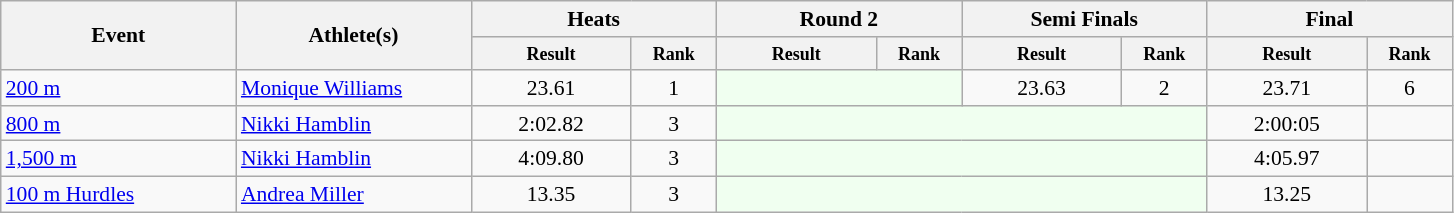<table class=wikitable style="font-size:90%">
<tr>
<th rowspan="2" width=150>Event</th>
<th rowspan="2" width=150>Athlete(s)</th>
<th colspan="2" width=150>Heats</th>
<th colspan="2" width=150>Round 2</th>
<th colspan="2" width=150>Semi Finals</th>
<th colspan="2" width=150>Final</th>
</tr>
<tr>
<th style="line-height:1em" width=100><small>Result</small></th>
<th style="line-height:1em" width=50><small>Rank</small></th>
<th style="line-height:1em" width=100><small>Result</small></th>
<th style="line-height:1em" width=50><small>Rank</small></th>
<th style="line-height:1em" width=100><small>Result</small></th>
<th style="line-height:1em" width=50><small>Rank</small></th>
<th style="line-height:1em" width=100><small>Result</small></th>
<th style="line-height:1em" width=50><small>Rank</small></th>
</tr>
<tr>
<td rowspan=1><a href='#'>200 m</a></td>
<td><a href='#'>Monique Williams</a></td>
<td align="center">23.61</td>
<td align="center">1</td>
<td bgcolor="honeydew" colspan=2></td>
<td align="center">23.63</td>
<td align="center">2</td>
<td align="center">23.71</td>
<td align="center">6</td>
</tr>
<tr>
<td rowspan=1><a href='#'>800 m</a></td>
<td><a href='#'>Nikki Hamblin</a></td>
<td align="center">2:02.82</td>
<td align="center">3</td>
<td bgcolor="honeydew" colspan=4></td>
<td align="center">2:00:05</td>
<td align="center"></td>
</tr>
<tr>
<td rowspan=1><a href='#'>1,500 m</a></td>
<td><a href='#'>Nikki Hamblin</a></td>
<td align="center">4:09.80</td>
<td align="center">3</td>
<td bgcolor="honeydew" colspan=4></td>
<td align="center">4:05.97</td>
<td align="center"></td>
</tr>
<tr>
<td rowspan=1><a href='#'>100 m Hurdles</a></td>
<td><a href='#'>Andrea Miller</a></td>
<td align="center">13.35</td>
<td align="center">3</td>
<td bgcolor="honeydew" colspan=4></td>
<td align="center">13.25</td>
<td align="center"></td>
</tr>
</table>
